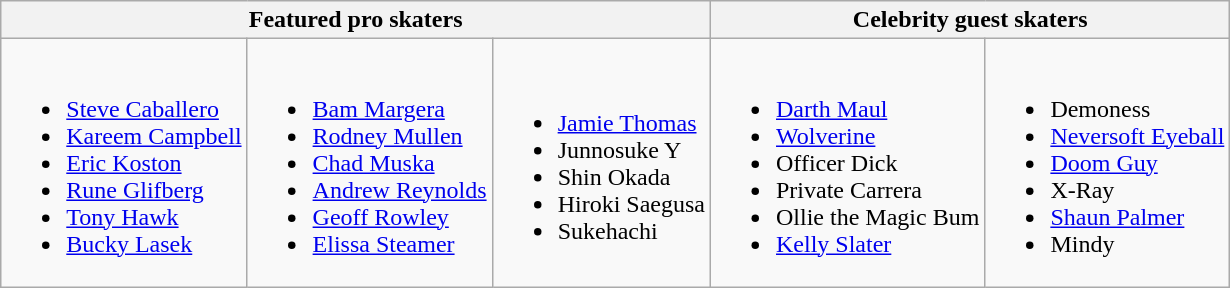<table class="wikitable">
<tr>
<th colspan="3">Featured pro skaters</th>
<th colspan="2">Celebrity guest skaters</th>
</tr>
<tr>
<td><br><ul><li><a href='#'>Steve Caballero</a></li><li><a href='#'>Kareem Campbell</a></li><li><a href='#'>Eric Koston</a></li><li><a href='#'>Rune Glifberg</a></li><li><a href='#'>Tony Hawk</a></li><li><a href='#'>Bucky Lasek</a></li></ul></td>
<td><br><ul><li><a href='#'>Bam Margera</a></li><li><a href='#'>Rodney Mullen</a></li><li><a href='#'>Chad Muska</a></li><li><a href='#'>Andrew Reynolds</a></li><li><a href='#'>Geoff Rowley</a></li><li><a href='#'>Elissa Steamer</a></li></ul></td>
<td><br><ul><li><a href='#'>Jamie Thomas</a></li><li>Junnosuke Y</li><li>Shin Okada</li><li>Hiroki Saegusa</li><li>Sukehachi</li></ul></td>
<td><br><ul><li><a href='#'>Darth Maul</a></li><li><a href='#'>Wolverine</a></li><li>Officer Dick</li><li>Private Carrera</li><li>Ollie the Magic Bum</li><li><a href='#'>Kelly Slater</a></li></ul></td>
<td><br><ul><li>Demoness</li><li><a href='#'>Neversoft Eyeball</a></li><li><a href='#'>Doom Guy</a></li><li>X-Ray</li><li><a href='#'>Shaun Palmer</a></li><li>Mindy</li></ul></td>
</tr>
</table>
